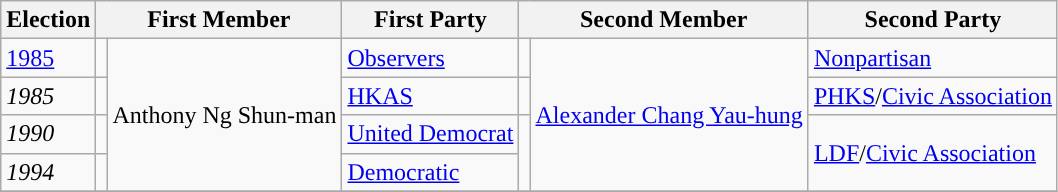<table class="wikitable">
<tr>
<th>Election</th>
<th colspan="2">First Member</th>
<th>First Party</th>
<th colspan="2">Second Member</th>
<th>Second Party</th>
</tr>
<tr>
<td><a href='#'>1985</a></td>
<td style="background-color:"></td>
<td rowspan=4>Anthony Ng Shun-man</td>
<td><a href='#'>Observers</a></td>
<td style="background-color:"></td>
<td rowspan=4><a href='#'>Alexander Chang Yau-hung</a></td>
<td><a href='#'>Nonpartisan</a></td>
</tr>
<tr>
<td><em>1985</em></td>
<td style="background-color: "></td>
<td><a href='#'>HKAS</a></td>
<td style="background-color:"></td>
<td><a href='#'>PHKS</a>/<a href='#'>Civic Association</a></td>
</tr>
<tr>
<td><em>1990</em></td>
<td style="background-color:"></td>
<td><a href='#'>United Democrat</a></td>
<td rowspan=2 style="background-color:"></td>
<td rowspan=2><a href='#'>LDF</a>/<a href='#'>Civic Association</a></td>
</tr>
<tr>
<td><em>1994</em></td>
<td style="background-color:"></td>
<td><a href='#'>Democratic</a></td>
</tr>
<tr>
</tr>
</table>
